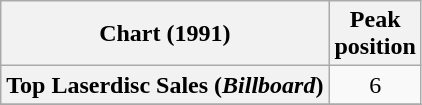<table class="wikitable sortable plainrowheaders" style="text-align:center">
<tr>
<th scope="col">Chart (1991)</th>
<th scope="col">Peak<br>position</th>
</tr>
<tr>
<th scope="row">Top Laserdisc Sales (<em>Billboard</em>)</th>
<td style="text-align:center;">6</td>
</tr>
<tr>
</tr>
</table>
